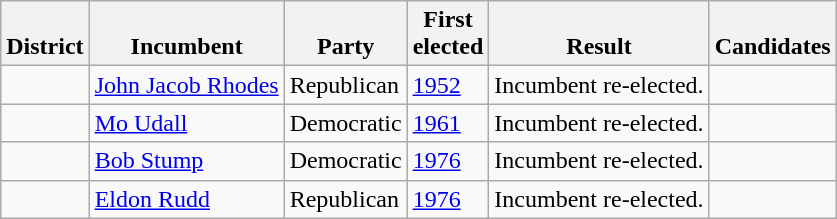<table class=wikitable>
<tr valign=bottom>
<th>District</th>
<th>Incumbent</th>
<th>Party</th>
<th>First<br>elected</th>
<th>Result</th>
<th>Candidates</th>
</tr>
<tr>
<td></td>
<td><a href='#'>John Jacob Rhodes</a></td>
<td>Republican</td>
<td><a href='#'>1952</a></td>
<td>Incumbent re-elected.</td>
<td nowrap></td>
</tr>
<tr>
<td></td>
<td><a href='#'>Mo Udall</a></td>
<td>Democratic</td>
<td><a href='#'>1961 </a></td>
<td>Incumbent re-elected.</td>
<td nowrap></td>
</tr>
<tr>
<td></td>
<td><a href='#'>Bob Stump</a></td>
<td>Democratic</td>
<td><a href='#'>1976</a></td>
<td>Incumbent re-elected.</td>
<td nowrap></td>
</tr>
<tr>
<td></td>
<td><a href='#'>Eldon Rudd</a></td>
<td>Republican</td>
<td><a href='#'>1976</a></td>
<td>Incumbent re-elected.</td>
<td nowrap></td>
</tr>
</table>
